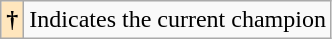<table class="wikitable">
<tr>
<th style="background:#ffe6bd;">†</th>
<td>Indicates the current champion</td>
</tr>
</table>
